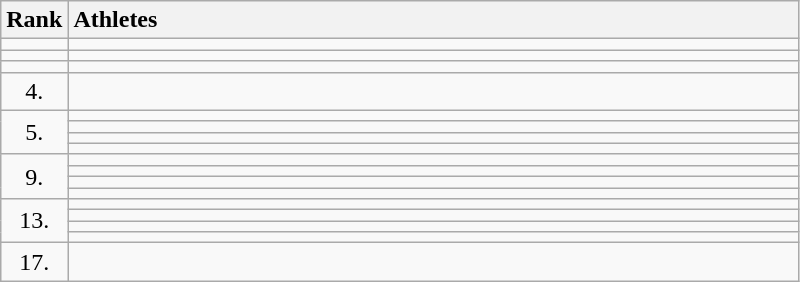<table class="wikitable">
<tr>
<th>Rank</th>
<th style="text-align: left; width: 30em;">Athletes</th>
</tr>
<tr>
<td align="center"></td>
<td></td>
</tr>
<tr>
<td align="center"></td>
<td></td>
</tr>
<tr>
<td align="center"></td>
<td></td>
</tr>
<tr>
<td align="center">4.</td>
<td></td>
</tr>
<tr>
<td rowspan=4 align="center">5.</td>
<td></td>
</tr>
<tr>
<td></td>
</tr>
<tr>
<td></td>
</tr>
<tr>
<td></td>
</tr>
<tr>
<td rowspan=4 align="center">9.</td>
<td></td>
</tr>
<tr>
<td></td>
</tr>
<tr>
<td></td>
</tr>
<tr>
<td></td>
</tr>
<tr>
<td rowspan=4 align="center">13.</td>
<td></td>
</tr>
<tr>
<td></td>
</tr>
<tr>
<td></td>
</tr>
<tr>
<td></td>
</tr>
<tr>
<td align="center">17.</td>
<td></td>
</tr>
</table>
